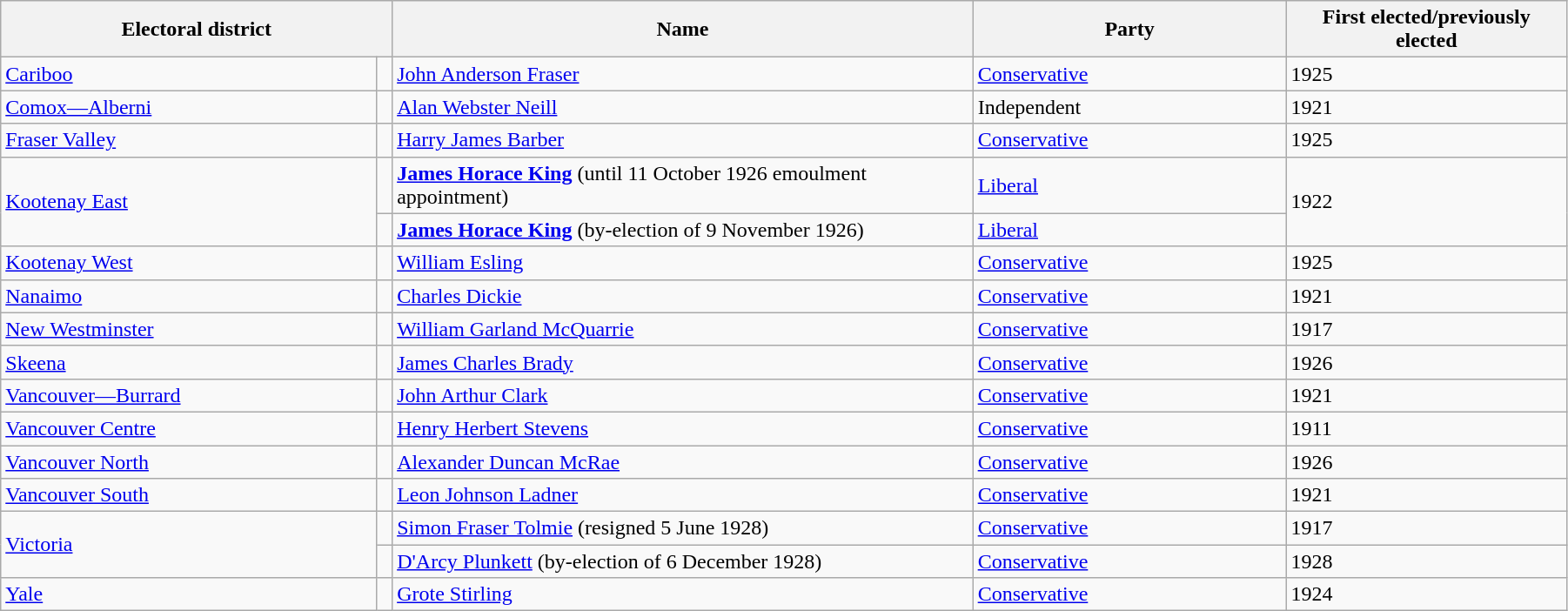<table class="wikitable" width=95%>
<tr>
<th colspan=2 width=25%>Electoral district</th>
<th>Name</th>
<th width=20%>Party</th>
<th>First elected/previously elected</th>
</tr>
<tr>
<td width=24%><a href='#'>Cariboo</a></td>
<td></td>
<td><a href='#'>John Anderson Fraser</a></td>
<td><a href='#'>Conservative</a></td>
<td>1925</td>
</tr>
<tr>
<td><a href='#'>Comox—Alberni</a></td>
<td></td>
<td><a href='#'>Alan Webster Neill</a></td>
<td>Independent</td>
<td>1921</td>
</tr>
<tr>
<td><a href='#'>Fraser Valley</a></td>
<td></td>
<td><a href='#'>Harry James Barber</a></td>
<td><a href='#'>Conservative</a></td>
<td>1925</td>
</tr>
<tr>
<td rowspan=2><a href='#'>Kootenay East</a></td>
<td></td>
<td><strong><a href='#'>James Horace King</a></strong> (until 11 October 1926 emoulment appointment)</td>
<td><a href='#'>Liberal</a></td>
<td rowspan=2>1922</td>
</tr>
<tr>
<td></td>
<td><strong><a href='#'>James Horace King</a></strong> (by-election of 9 November 1926)</td>
<td><a href='#'>Liberal</a></td>
</tr>
<tr>
<td><a href='#'>Kootenay West</a></td>
<td></td>
<td><a href='#'>William Esling</a></td>
<td><a href='#'>Conservative</a></td>
<td>1925</td>
</tr>
<tr>
<td><a href='#'>Nanaimo</a></td>
<td></td>
<td><a href='#'>Charles Dickie</a></td>
<td><a href='#'>Conservative</a></td>
<td>1921</td>
</tr>
<tr>
<td><a href='#'>New Westminster</a></td>
<td></td>
<td><a href='#'>William Garland McQuarrie</a></td>
<td><a href='#'>Conservative</a></td>
<td>1917</td>
</tr>
<tr>
<td><a href='#'>Skeena</a></td>
<td></td>
<td><a href='#'>James Charles Brady</a></td>
<td><a href='#'>Conservative</a></td>
<td>1926</td>
</tr>
<tr>
<td><a href='#'>Vancouver—Burrard</a></td>
<td></td>
<td><a href='#'>John Arthur Clark</a></td>
<td><a href='#'>Conservative</a></td>
<td>1921</td>
</tr>
<tr>
<td><a href='#'>Vancouver Centre</a></td>
<td></td>
<td><a href='#'>Henry Herbert Stevens</a></td>
<td><a href='#'>Conservative</a></td>
<td>1911</td>
</tr>
<tr>
<td><a href='#'>Vancouver North</a></td>
<td></td>
<td><a href='#'>Alexander Duncan McRae</a></td>
<td><a href='#'>Conservative</a></td>
<td>1926</td>
</tr>
<tr>
<td><a href='#'>Vancouver South</a></td>
<td></td>
<td><a href='#'>Leon Johnson Ladner</a></td>
<td><a href='#'>Conservative</a></td>
<td>1921</td>
</tr>
<tr>
<td rowspan=2><a href='#'>Victoria</a></td>
<td></td>
<td><a href='#'>Simon Fraser Tolmie</a> (resigned 5 June 1928)</td>
<td><a href='#'>Conservative</a></td>
<td>1917</td>
</tr>
<tr>
<td></td>
<td><a href='#'>D'Arcy Plunkett</a> (by-election of 6 December 1928)</td>
<td><a href='#'>Conservative</a></td>
<td>1928</td>
</tr>
<tr>
<td><a href='#'>Yale</a></td>
<td></td>
<td><a href='#'>Grote Stirling</a></td>
<td><a href='#'>Conservative</a></td>
<td>1924</td>
</tr>
</table>
